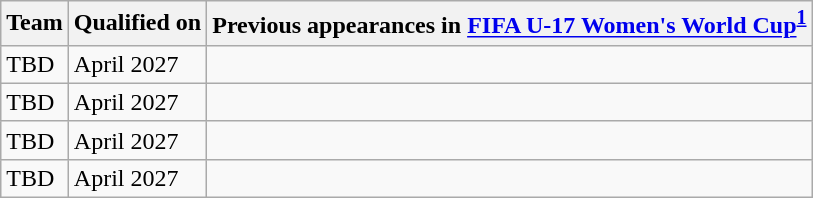<table class="wikitable sortable">
<tr>
<th>Team</th>
<th>Qualified on</th>
<th data-sort-type="number">Previous appearances in <a href='#'>FIFA U-17 Women's World Cup</a><sup><strong><a href='#'>1</a></strong></sup></th>
</tr>
<tr>
<td>TBD</td>
<td>April 2027</td>
<td></td>
</tr>
<tr>
<td>TBD</td>
<td>April 2027</td>
<td></td>
</tr>
<tr>
<td>TBD</td>
<td>April 2027</td>
<td></td>
</tr>
<tr>
<td>TBD</td>
<td>April 2027</td>
<td></td>
</tr>
</table>
